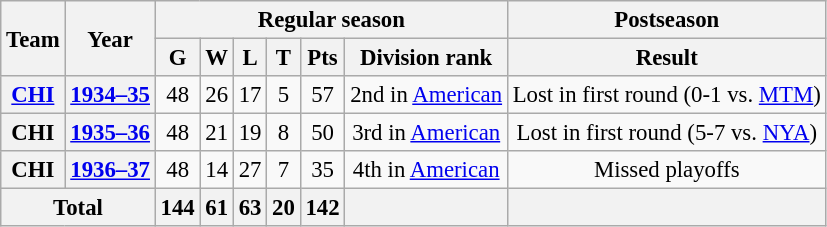<table class="wikitable" style="font-size: 95%; text-align:center;">
<tr>
<th rowspan="2">Team</th>
<th rowspan="2">Year</th>
<th colspan="6">Regular season</th>
<th colspan="1">Postseason</th>
</tr>
<tr>
<th>G</th>
<th>W</th>
<th>L</th>
<th>T</th>
<th>Pts</th>
<th>Division rank</th>
<th>Result</th>
</tr>
<tr>
<th><a href='#'>CHI</a></th>
<th><a href='#'>1934–35</a></th>
<td>48</td>
<td>26</td>
<td>17</td>
<td>5</td>
<td>57</td>
<td>2nd in <a href='#'>American</a></td>
<td>Lost in first round (0-1 vs. <a href='#'>MTM</a>)</td>
</tr>
<tr>
<th>CHI</th>
<th><a href='#'>1935–36</a></th>
<td>48</td>
<td>21</td>
<td>19</td>
<td>8</td>
<td>50</td>
<td>3rd in <a href='#'>American</a></td>
<td>Lost in first round (5-7 vs. <a href='#'>NYA</a>)</td>
</tr>
<tr>
<th>CHI</th>
<th><a href='#'>1936–37</a></th>
<td>48</td>
<td>14</td>
<td>27</td>
<td>7</td>
<td>35</td>
<td>4th in <a href='#'>American</a></td>
<td>Missed playoffs</td>
</tr>
<tr>
<th colspan="2">Total</th>
<th>144</th>
<th>61</th>
<th>63</th>
<th>20</th>
<th>142</th>
<th></th>
<th></th>
</tr>
</table>
